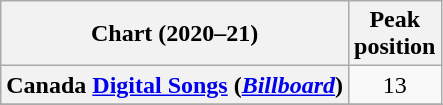<table class="wikitable plainrowheaders sortable" style="text-align:center">
<tr>
<th scope="col">Chart (2020–21)</th>
<th scope="col">Peak<br>position</th>
</tr>
<tr>
<th scope="row">Canada <a href='#'>Digital Songs</a> (<em><a href='#'>Billboard</a></em>)</th>
<td>13</td>
</tr>
<tr>
</tr>
<tr>
</tr>
<tr>
</tr>
</table>
